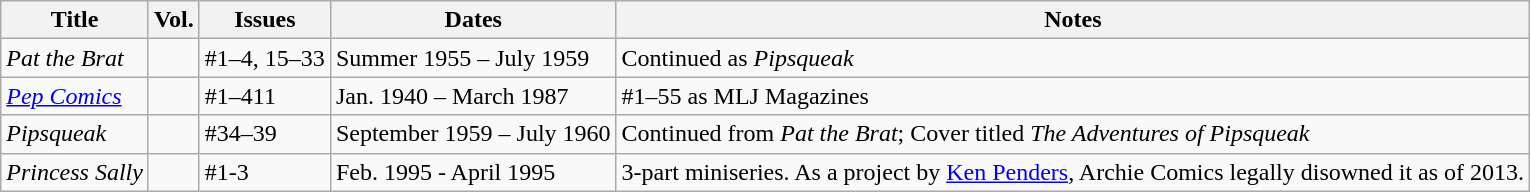<table class="wikitable">
<tr>
<th>Title</th>
<th>Vol.</th>
<th>Issues</th>
<th>Dates</th>
<th>Notes</th>
</tr>
<tr>
<td><em>Pat the Brat</em></td>
<td></td>
<td>#1–4, 15–33</td>
<td>Summer 1955 – July 1959</td>
<td>Continued as <em>Pipsqueak</em></td>
</tr>
<tr>
<td><em><a href='#'>Pep Comics</a></em></td>
<td></td>
<td>#1–411</td>
<td>Jan. 1940 – March 1987</td>
<td>#1–55 as MLJ Magazines</td>
</tr>
<tr>
<td><em>Pipsqueak</em></td>
<td></td>
<td>#34–39</td>
<td>September 1959 – July 1960</td>
<td>Continued from <em>Pat the Brat</em>; Cover titled <em>The Adventures of Pipsqueak</em></td>
</tr>
<tr>
<td><em>Princess Sally</em></td>
<td></td>
<td>#1-3</td>
<td>Feb. 1995 - April 1995</td>
<td>3-part miniseries. As a project by <a href='#'>Ken Penders</a>, Archie Comics legally disowned it as of 2013.</td>
</tr>
</table>
